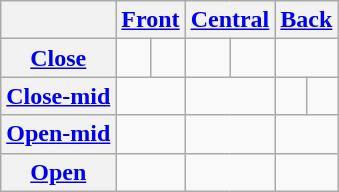<table class="wikitable" style="text-align:center">
<tr>
<th></th>
<th colspan="2"><a href='#'>Front</a></th>
<th colspan="2"><a href='#'>Central</a></th>
<th colspan="2"><a href='#'>Back</a></th>
</tr>
<tr align="center">
<th><a href='#'>Close</a></th>
<td></td>
<td></td>
<td></td>
<td></td>
<td colspan="2"></td>
</tr>
<tr align="center">
<th><a href='#'>Close-mid</a></th>
<td colspan="2"></td>
<td colspan="2"></td>
<td></td>
<td></td>
</tr>
<tr>
<th><a href='#'>Open-mid</a></th>
<td colspan="2"></td>
<td colspan="2"></td>
<td colspan="2"></td>
</tr>
<tr align="center">
<th><a href='#'>Open</a></th>
<td colspan="2"></td>
<td colspan="2"></td>
<td colspan="2"></td>
</tr>
</table>
